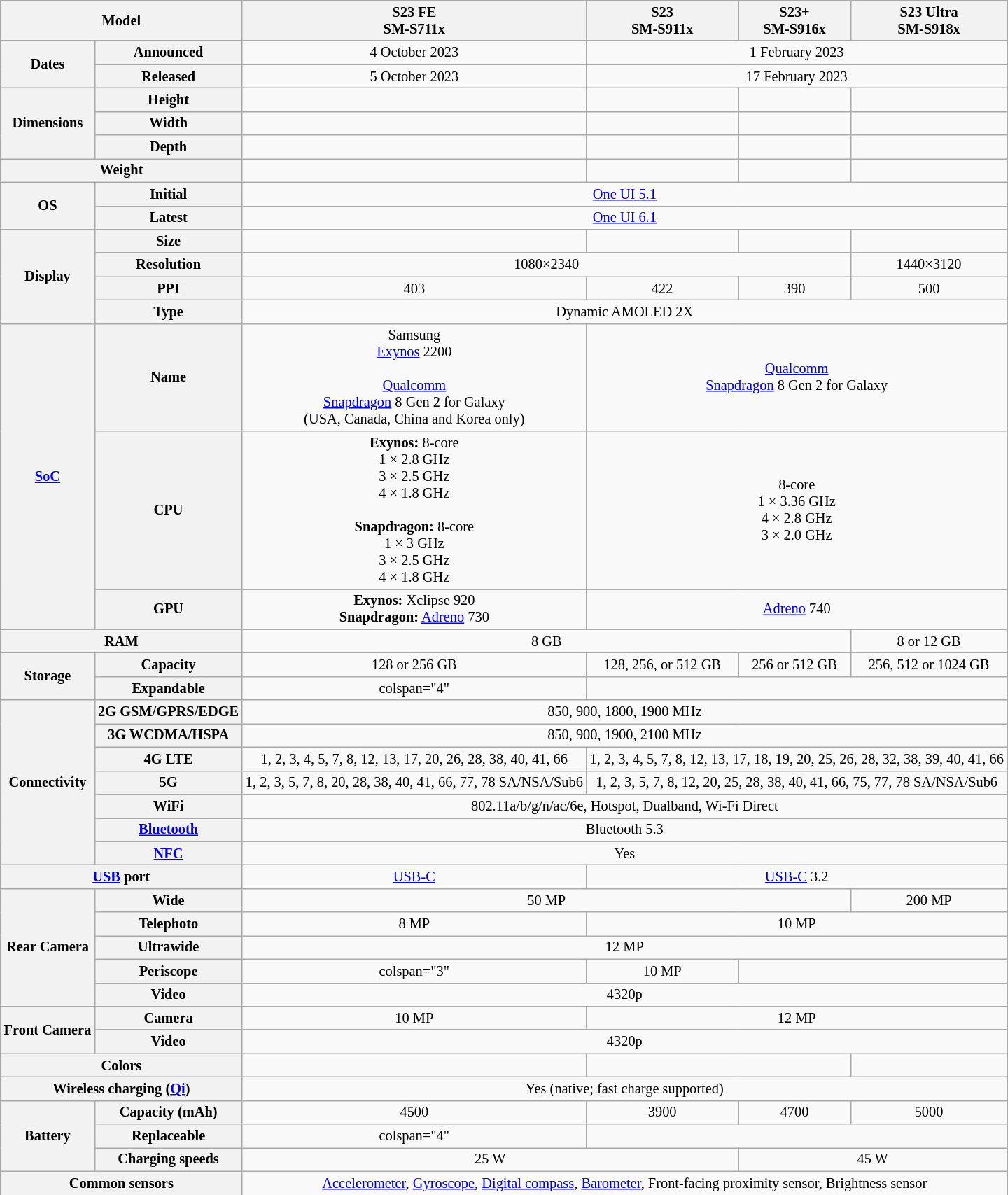<table class="wikitable" style="text-align: center; font-size:85%">
<tr>
<th colspan="2">Model</th>
<th>S23 FE<br>SM-S711x</th>
<th>S23<br>SM-S911x</th>
<th>S23+<br>SM-S916x</th>
<th>S23 Ultra<br>SM-S918x</th>
</tr>
<tr>
<th rowspan="2">Dates</th>
<th>Announced</th>
<td>4 October 2023</td>
<td colspan="3">1 February 2023</td>
</tr>
<tr>
<th>Released</th>
<td>5 October 2023</td>
<td colspan="3">17 February 2023</td>
</tr>
<tr>
<th rowspan="3">Dimensions<br></th>
<th>Height</th>
<td></td>
<td></td>
<td></td>
<td></td>
</tr>
<tr>
<th>Width</th>
<td></td>
<td></td>
<td></td>
<td></td>
</tr>
<tr>
<th>Depth</th>
<td></td>
<td></td>
<td></td>
<td></td>
</tr>
<tr>
<th colspan="2">Weight<br></th>
<td></td>
<td></td>
<td></td>
<td></td>
</tr>
<tr>
<th rowspan="2" title="Operating System">OS</th>
<th>Initial</th>
<td colspan="4"><a href='#'>One UI 5.1</a><br></td>
</tr>
<tr>
<th>Latest</th>
<td colspan="4"><a href='#'>One UI 6.1</a><br></td>
</tr>
<tr>
<th rowspan="4">Display</th>
<th>Size</th>
<td></td>
<td></td>
<td></td>
<td></td>
</tr>
<tr>
<th>Resolution</th>
<td colspan="3">1080×2340</td>
<td>1440×3120</td>
</tr>
<tr>
<th title="Pixels per Inch">PPI</th>
<td>403</td>
<td>422</td>
<td>390</td>
<td>500</td>
</tr>
<tr>
<th>Type</th>
<td colspan="4">Dynamic AMOLED 2X</td>
</tr>
<tr>
<th rowspan="3"><a href='#'>SoC</a></th>
<th>Name</th>
<td>Samsung<br><a href='#'>Exynos</a> 2200<br><br><a href='#'>Qualcomm</a><br><a href='#'>Snapdragon</a> 8 Gen 2 for Galaxy<br>(USA, Canada, China and Korea only)</td>
<td colspan="3"><a href='#'>Qualcomm</a><br><a href='#'>Snapdragon</a> 8 Gen 2 for Galaxy</td>
</tr>
<tr>
<th>CPU</th>
<td><strong>Exynos:</strong> 8-core<br>1 × 2.8 GHz<br>3 × 2.5 GHz<br>4 × 1.8 GHz<br><br><strong>Snapdragon:</strong> 8-core<br>1 × 3 GHz<br>3 × 2.5 GHz<br>4 × 1.8 GHz</td>
<td colspan="3">8-core<br>1 × 3.36 GHz<br>4 × 2.8 GHz<br>3 × 2.0 GHz</td>
</tr>
<tr>
<th>GPU</th>
<td><strong>Exynos:</strong> Xclipse 920<br><strong>Snapdragon:</strong> <a href='#'>Adreno</a> 730</td>
<td colspan="3"><a href='#'>Adreno</a> 740</td>
</tr>
<tr>
<th colspan="2">RAM</th>
<td colspan="3">8 GB</td>
<td>8 or 12 GB</td>
</tr>
<tr>
<th rowspan="2">Storage</th>
<th>Capacity</th>
<td>128 or 256 GB</td>
<td>128, 256, or 512 GB</td>
<td>256 or 512 GB</td>
<td>256, 512 or 1024 GB</td>
</tr>
<tr>
<th>Expandable</th>
<td>colspan="4" </td>
</tr>
<tr>
<th rowspan="7">Connectivity</th>
<th>2G GSM/GPRS/EDGE</th>
<td colspan="4">850, 900, 1800, 1900 MHz</td>
</tr>
<tr>
<th>3G WCDMA/HSPA</th>
<td colspan="4">850, 900, 1900, 2100 MHz</td>
</tr>
<tr>
<th>4G LTE</th>
<td>1, 2, 3, 4, 5, 7, 8, 12, 13, 17, 20, 26, 28, 38, 40, 41, 66</td>
<td colspan="3">1, 2, 3, 4, 5, 7, 8, 12, 13, 17, 18, 19, 20, 25, 26, 28, 32, 38, 39, 40, 41, 66</td>
</tr>
<tr>
<th>5G</th>
<td>1, 2, 3, 5, 7, 8, 20, 28, 38, 40, 41, 66, 77, 78 SA/NSA/Sub6</td>
<td colspan="4">1, 2, 3, 5, 7, 8, 12, 20, 25, 28, 38, 40, 41, 66, 75, 77, 78 SA/NSA/Sub6</td>
</tr>
<tr>
<th>WiFi</th>
<td colspan="4">802.11a/b/g/n/ac/6e, Hotspot, Dualband, Wi-Fi Direct</td>
</tr>
<tr>
<th><a href='#'>Bluetooth</a></th>
<td colspan="4">Bluetooth 5.3</td>
</tr>
<tr>
<th><a href='#'>NFC</a></th>
<td colspan="4">Yes</td>
</tr>
<tr>
<th colspan="2"><a href='#'>USB</a> port</th>
<td><a href='#'>USB-C</a></td>
<td colspan="3"><a href='#'>USB-C</a> 3.2</td>
</tr>
<tr>
<th rowspan="5">Rear Camera</th>
<th>Wide</th>
<td colspan="3">50 MP</td>
<td>200 MP</td>
</tr>
<tr>
<th>Telephoto</th>
<td>8 MP</td>
<td colspan="3">10 MP</td>
</tr>
<tr>
<th>Ultrawide</th>
<td colspan="4">12 MP</td>
</tr>
<tr>
<th>Periscope</th>
<td>colspan="3" </td>
<td>10 MP</td>
</tr>
<tr>
<th>Video</th>
<td colspan="4">4320p</td>
</tr>
<tr>
<th rowspan="2">Front Camera</th>
<th>Camera</th>
<td>10 MP</td>
<td colspan="3">12 MP</td>
</tr>
<tr>
<th>Video</th>
<td colspan="4">4320p</td>
</tr>
<tr>
<th colspan="2">Colors</th>
<td></td>
<td colspan="2"></td>
<td></td>
</tr>
<tr>
<th colspan="2">Wireless charging (<a href='#'>Qi</a>)</th>
<td colspan="4">Yes (native; fast charge supported)</td>
</tr>
<tr>
<th rowspan="3">Battery</th>
<th>Capacity (mAh)</th>
<td>4500</td>
<td>3900</td>
<td>4700</td>
<td>5000</td>
</tr>
<tr>
<th>Replaceable</th>
<td>colspan="4" </td>
</tr>
<tr>
<th>Charging speeds</th>
<td colspan="2">25 W</td>
<td colspan="2">45 W</td>
</tr>
<tr>
<th colspan="2">Common sensors</th>
<td colspan="4"><a href='#'>Accelerometer</a>, <a href='#'>Gyroscope</a>, <a href='#'>Digital compass</a>, <a href='#'>Barometer</a>, Front-facing proximity sensor, Brightness sensor</td>
</tr>
</table>
